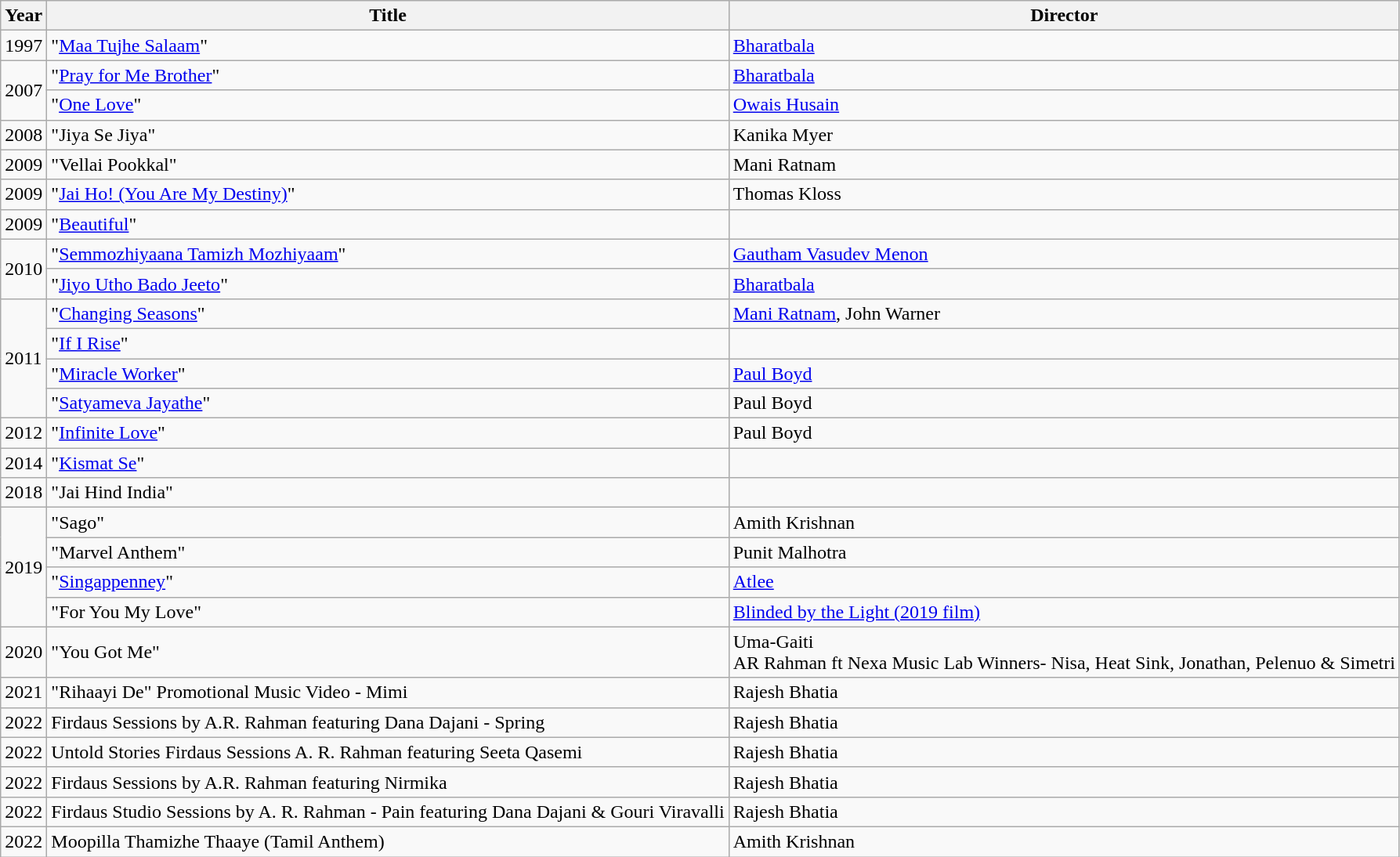<table class="wikitable">
<tr>
<th>Year</th>
<th>Title</th>
<th>Director</th>
</tr>
<tr>
<td>1997</td>
<td>"<a href='#'>Maa Tujhe Salaam</a>"</td>
<td><a href='#'>Bharatbala</a></td>
</tr>
<tr>
<td rowspan="2">2007</td>
<td>"<a href='#'>Pray for Me Brother</a>"</td>
<td><a href='#'>Bharatbala</a></td>
</tr>
<tr>
<td>"<a href='#'>One Love</a>"</td>
<td><a href='#'>Owais Husain</a></td>
</tr>
<tr>
<td>2008</td>
<td>"Jiya Se Jiya"</td>
<td>Kanika Myer</td>
</tr>
<tr>
<td>2009</td>
<td>"Vellai Pookkal"</td>
<td>Mani Ratnam</td>
</tr>
<tr>
<td>2009</td>
<td>"<a href='#'>Jai Ho! (You Are My Destiny)</a>"</td>
<td>Thomas Kloss</td>
</tr>
<tr>
<td>2009</td>
<td>"<a href='#'>Beautiful</a>"</td>
<td></td>
</tr>
<tr>
<td rowspan="2">2010</td>
<td>"<a href='#'>Semmozhiyaana Tamizh Mozhiyaam</a>"</td>
<td><a href='#'>Gautham Vasudev Menon</a></td>
</tr>
<tr>
<td>"<a href='#'>Jiyo Utho Bado Jeeto</a>"</td>
<td><a href='#'>Bharatbala</a></td>
</tr>
<tr>
<td rowspan="4">2011</td>
<td>"<a href='#'>Changing Seasons</a>"</td>
<td><a href='#'>Mani Ratnam</a>, John Warner</td>
</tr>
<tr>
<td>"<a href='#'>If I Rise</a>"</td>
<td></td>
</tr>
<tr>
<td>"<a href='#'>Miracle Worker</a>"</td>
<td><a href='#'>Paul Boyd</a></td>
</tr>
<tr>
<td>"<a href='#'>Satyameva Jayathe</a>"</td>
<td>Paul Boyd</td>
</tr>
<tr>
<td>2012</td>
<td>"<a href='#'>Infinite Love</a>"</td>
<td>Paul Boyd</td>
</tr>
<tr>
<td>2014</td>
<td>"<a href='#'>Kismat Se</a>"</td>
<td></td>
</tr>
<tr>
<td>2018</td>
<td>"Jai Hind India"</td>
<td></td>
</tr>
<tr>
<td rowspan="4">2019</td>
<td>"Sago"</td>
<td>Amith Krishnan</td>
</tr>
<tr>
<td>"Marvel Anthem"</td>
<td>Punit Malhotra</td>
</tr>
<tr>
<td>"<a href='#'>Singappenney</a>"</td>
<td><a href='#'>Atlee</a></td>
</tr>
<tr>
<td>"For You My Love"</td>
<td><a href='#'>Blinded by the Light (2019 film)</a></td>
</tr>
<tr>
<td>2020</td>
<td>"You Got Me"</td>
<td>Uma-Gaiti<br>AR Rahman ft Nexa Music Lab Winners- Nisa, Heat Sink, Jonathan, Pelenuo & Simetri</td>
</tr>
<tr>
<td>2021</td>
<td>"Rihaayi De" Promotional Music Video - Mimi</td>
<td>Rajesh Bhatia</td>
</tr>
<tr>
<td>2022</td>
<td>Firdaus Sessions by A.R. Rahman featuring Dana Dajani - Spring</td>
<td>Rajesh Bhatia</td>
</tr>
<tr>
<td>2022</td>
<td>Untold Stories Firdaus Sessions A. R. Rahman featuring Seeta Qasemi</td>
<td>Rajesh Bhatia</td>
</tr>
<tr>
<td>2022</td>
<td>Firdaus Sessions by A.R. Rahman featuring Nirmika</td>
<td>Rajesh Bhatia</td>
</tr>
<tr>
<td>2022</td>
<td>Firdaus Studio Sessions by A. R. Rahman - Pain featuring Dana Dajani & Gouri Viravalli</td>
<td>Rajesh Bhatia</td>
</tr>
<tr>
<td>2022</td>
<td>Moopilla Thamizhe Thaaye (Tamil Anthem)</td>
<td>Amith Krishnan</td>
</tr>
</table>
